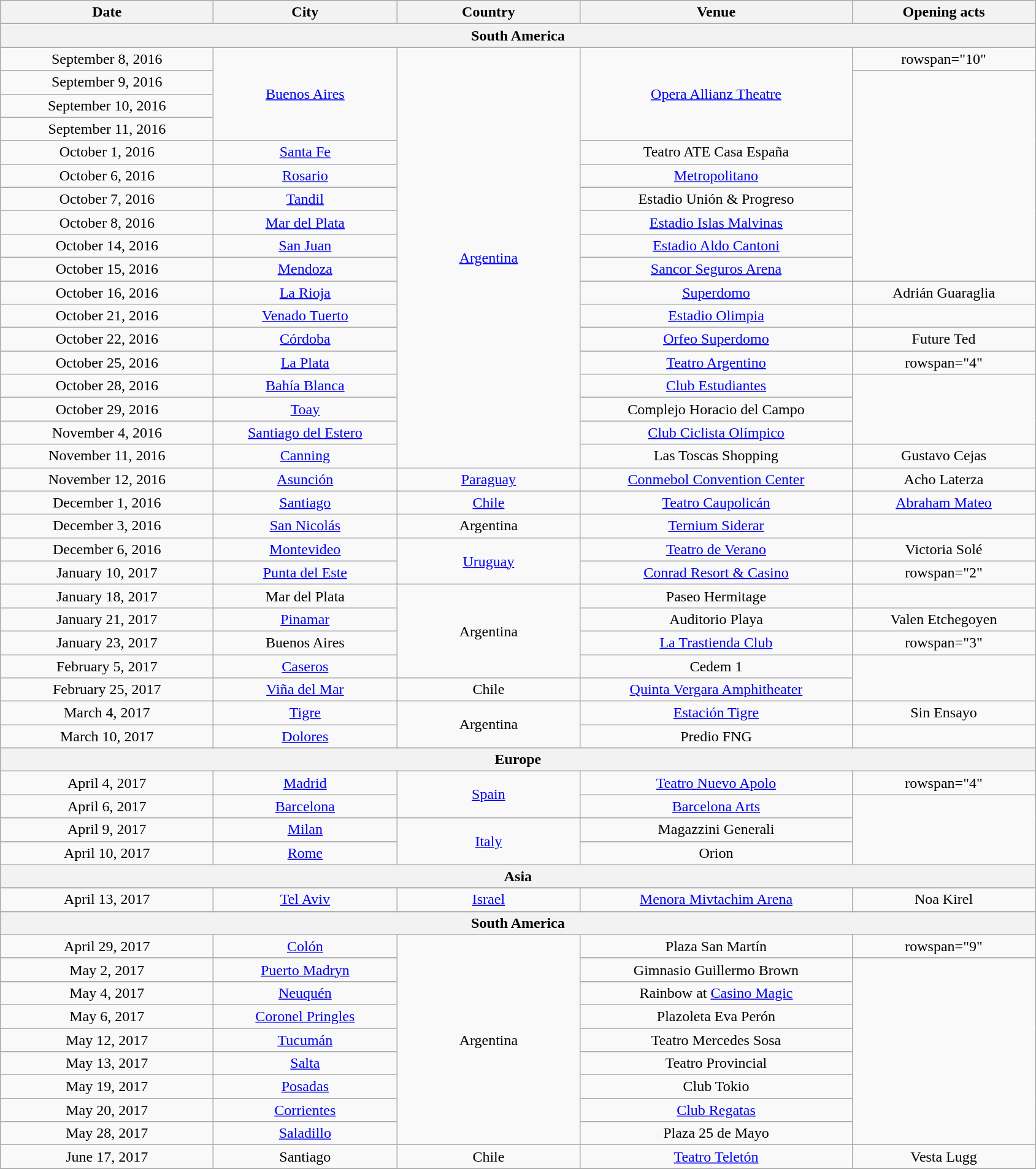<table class="wikitable plainrowheaders" style="text-align:center;">
<tr>
<th scope="col" style="width:14em;">Date</th>
<th scope="col" style="width:12em;">City</th>
<th scope="col" style="width:12em;">Country</th>
<th scope="col" style="width:18em;">Venue</th>
<th scope="col" style="width:12em;">Opening acts</th>
</tr>
<tr>
<th colspan="5">South America</th>
</tr>
<tr>
<td>September 8, 2016</td>
<td rowspan="4"><a href='#'>Buenos Aires</a></td>
<td rowspan="18"><a href='#'>Argentina</a></td>
<td rowspan="4"><a href='#'>Opera Allianz Theatre</a></td>
<td>rowspan="10" </td>
</tr>
<tr>
<td>September 9, 2016</td>
</tr>
<tr>
<td>September 10, 2016</td>
</tr>
<tr>
<td>September 11, 2016</td>
</tr>
<tr>
<td>October 1, 2016</td>
<td><a href='#'>Santa Fe</a></td>
<td>Teatro ATE Casa España</td>
</tr>
<tr>
<td>October 6, 2016</td>
<td><a href='#'>Rosario</a></td>
<td><a href='#'>Metropolitano</a></td>
</tr>
<tr>
<td>October 7, 2016</td>
<td><a href='#'>Tandil</a></td>
<td>Estadio Unión & Progreso</td>
</tr>
<tr>
<td>October 8, 2016</td>
<td><a href='#'>Mar del Plata</a></td>
<td><a href='#'>Estadio Islas Malvinas</a></td>
</tr>
<tr>
<td>October 14, 2016</td>
<td><a href='#'>San Juan</a></td>
<td><a href='#'>Estadio Aldo Cantoni</a></td>
</tr>
<tr>
<td>October 15, 2016</td>
<td><a href='#'>Mendoza</a></td>
<td><a href='#'>Sancor Seguros Arena</a></td>
</tr>
<tr>
<td>October 16, 2016</td>
<td><a href='#'>La Rioja</a></td>
<td><a href='#'>Superdomo</a></td>
<td>Adrián Guaraglia</td>
</tr>
<tr>
<td>October 21, 2016</td>
<td><a href='#'>Venado Tuerto</a></td>
<td><a href='#'>Estadio Olimpia</a></td>
<td></td>
</tr>
<tr>
<td>October 22, 2016</td>
<td><a href='#'>Córdoba</a></td>
<td><a href='#'>Orfeo Superdomo</a></td>
<td>Future Ted</td>
</tr>
<tr>
<td>October 25, 2016</td>
<td><a href='#'>La Plata</a></td>
<td><a href='#'>Teatro Argentino</a></td>
<td>rowspan="4" </td>
</tr>
<tr>
<td>October 28, 2016</td>
<td><a href='#'>Bahía Blanca</a></td>
<td><a href='#'>Club Estudiantes</a></td>
</tr>
<tr>
<td>October 29, 2016</td>
<td><a href='#'>Toay</a></td>
<td>Complejo Horacio del Campo</td>
</tr>
<tr>
<td>November 4, 2016</td>
<td><a href='#'>Santiago del Estero</a></td>
<td><a href='#'>Club Ciclista Olímpico</a></td>
</tr>
<tr>
<td>November 11, 2016</td>
<td><a href='#'>Canning</a></td>
<td>Las Toscas Shopping</td>
<td>Gustavo Cejas</td>
</tr>
<tr>
<td>November 12, 2016</td>
<td><a href='#'>Asunción</a></td>
<td><a href='#'>Paraguay</a></td>
<td><a href='#'>Conmebol Convention Center</a></td>
<td>Acho Laterza</td>
</tr>
<tr>
<td>December 1, 2016</td>
<td><a href='#'>Santiago</a></td>
<td><a href='#'>Chile</a></td>
<td><a href='#'>Teatro Caupolicán</a></td>
<td><a href='#'>Abraham Mateo</a></td>
</tr>
<tr>
<td>December 3, 2016</td>
<td><a href='#'>San Nicolás</a></td>
<td>Argentina</td>
<td><a href='#'>Ternium Siderar</a></td>
<td></td>
</tr>
<tr>
<td>December 6, 2016</td>
<td><a href='#'>Montevideo</a></td>
<td rowspan="2"><a href='#'>Uruguay</a></td>
<td><a href='#'>Teatro de Verano</a></td>
<td>Victoria Solé</td>
</tr>
<tr>
<td>January 10, 2017</td>
<td><a href='#'>Punta del Este</a></td>
<td><a href='#'>Conrad Resort & Casino</a></td>
<td>rowspan="2" </td>
</tr>
<tr>
<td>January 18, 2017</td>
<td>Mar del Plata</td>
<td rowspan="4">Argentina</td>
<td>Paseo Hermitage</td>
</tr>
<tr>
<td>January 21, 2017</td>
<td><a href='#'>Pinamar</a></td>
<td>Auditorio Playa</td>
<td>Valen Etchegoyen</td>
</tr>
<tr>
<td>January 23, 2017</td>
<td>Buenos Aires</td>
<td><a href='#'>La Trastienda Club</a></td>
<td>rowspan="3" </td>
</tr>
<tr>
<td>February 5, 2017</td>
<td><a href='#'>Caseros</a></td>
<td>Cedem 1</td>
</tr>
<tr>
<td>February 25, 2017</td>
<td><a href='#'>Viña del Mar</a></td>
<td>Chile</td>
<td><a href='#'>Quinta Vergara Amphitheater</a></td>
</tr>
<tr>
<td>March 4, 2017</td>
<td><a href='#'>Tigre</a></td>
<td rowspan="2">Argentina</td>
<td><a href='#'>Estación Tigre</a></td>
<td>Sin Ensayo</td>
</tr>
<tr>
<td>March 10, 2017</td>
<td><a href='#'>Dolores</a></td>
<td>Predio FNG</td>
<td></td>
</tr>
<tr>
<th colspan="5">Europe</th>
</tr>
<tr>
<td>April 4, 2017</td>
<td><a href='#'>Madrid</a></td>
<td rowspan="2"><a href='#'>Spain</a></td>
<td><a href='#'>Teatro Nuevo Apolo</a></td>
<td>rowspan="4" </td>
</tr>
<tr>
<td>April 6, 2017</td>
<td><a href='#'>Barcelona</a></td>
<td><a href='#'>Barcelona Arts</a></td>
</tr>
<tr>
<td>April 9, 2017</td>
<td><a href='#'>Milan</a></td>
<td rowspan="2"><a href='#'>Italy</a></td>
<td>Magazzini Generali</td>
</tr>
<tr>
<td>April 10, 2017</td>
<td><a href='#'>Rome</a></td>
<td>Orion</td>
</tr>
<tr>
<th colspan="5">Asia</th>
</tr>
<tr>
<td>April 13, 2017</td>
<td><a href='#'>Tel Aviv</a></td>
<td><a href='#'>Israel</a></td>
<td><a href='#'>Menora Mivtachim Arena</a></td>
<td>Noa Kirel</td>
</tr>
<tr>
<th colspan="5">South America</th>
</tr>
<tr>
<td>April 29, 2017</td>
<td><a href='#'>Colón</a></td>
<td rowspan="9">Argentina</td>
<td>Plaza San Martín</td>
<td>rowspan="9" </td>
</tr>
<tr>
<td>May 2, 2017</td>
<td><a href='#'>Puerto Madryn</a></td>
<td>Gimnasio Guillermo Brown</td>
</tr>
<tr>
<td>May 4, 2017</td>
<td><a href='#'>Neuquén</a></td>
<td>Rainbow at <a href='#'>Casino Magic</a></td>
</tr>
<tr>
<td>May 6, 2017</td>
<td><a href='#'>Coronel Pringles</a></td>
<td>Plazoleta Eva Perón</td>
</tr>
<tr>
<td>May 12, 2017</td>
<td><a href='#'>Tucumán</a></td>
<td>Teatro Mercedes Sosa</td>
</tr>
<tr>
<td>May 13, 2017</td>
<td><a href='#'>Salta</a></td>
<td>Teatro Provincial</td>
</tr>
<tr>
<td>May 19, 2017</td>
<td><a href='#'>Posadas</a></td>
<td>Club Tokio</td>
</tr>
<tr>
<td>May 20, 2017</td>
<td><a href='#'>Corrientes</a></td>
<td><a href='#'>Club Regatas</a></td>
</tr>
<tr>
<td>May 28, 2017</td>
<td><a href='#'>Saladillo</a></td>
<td>Plaza 25 de Mayo</td>
</tr>
<tr>
<td>June 17, 2017</td>
<td>Santiago</td>
<td>Chile</td>
<td><a href='#'>Teatro Teletón</a></td>
<td>Vesta Lugg</td>
</tr>
<tr>
</tr>
</table>
